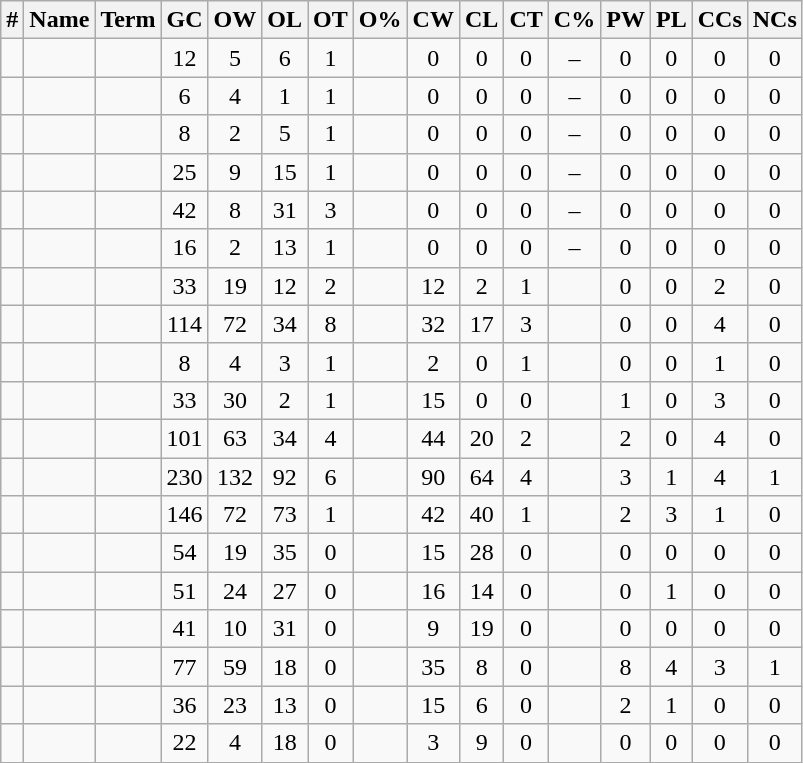<table class="wikitable sortable" style="text-align:center">
<tr>
<th>#</th>
<th>Name</th>
<th>Term</th>
<th>GC</th>
<th>OW</th>
<th>OL</th>
<th>OT</th>
<th>O%</th>
<th>CW</th>
<th>CL</th>
<th>CT</th>
<th>C%</th>
<th>PW</th>
<th>PL</th>
<th>CCs</th>
<th>NCs</th>
</tr>
<tr>
<td></td>
<td></td>
<td></td>
<td>12</td>
<td>5</td>
<td>6</td>
<td>1</td>
<td></td>
<td>0</td>
<td>0</td>
<td>0</td>
<td>–</td>
<td>0</td>
<td>0</td>
<td>0</td>
<td>0</td>
</tr>
<tr>
<td></td>
<td></td>
<td></td>
<td>6</td>
<td>4</td>
<td>1</td>
<td>1</td>
<td></td>
<td>0</td>
<td>0</td>
<td>0</td>
<td>–</td>
<td>0</td>
<td>0</td>
<td>0</td>
<td>0</td>
</tr>
<tr>
<td></td>
<td></td>
<td></td>
<td>8</td>
<td>2</td>
<td>5</td>
<td>1</td>
<td></td>
<td>0</td>
<td>0</td>
<td>0</td>
<td>–</td>
<td>0</td>
<td>0</td>
<td>0</td>
<td>0</td>
</tr>
<tr>
<td></td>
<td></td>
<td></td>
<td>25</td>
<td>9</td>
<td>15</td>
<td>1</td>
<td></td>
<td>0</td>
<td>0</td>
<td>0</td>
<td>–</td>
<td>0</td>
<td>0</td>
<td>0</td>
<td>0</td>
</tr>
<tr>
<td></td>
<td></td>
<td></td>
<td>42</td>
<td>8</td>
<td>31</td>
<td>3</td>
<td></td>
<td>0</td>
<td>0</td>
<td>0</td>
<td>–</td>
<td>0</td>
<td>0</td>
<td>0</td>
<td>0</td>
</tr>
<tr>
<td></td>
<td></td>
<td></td>
<td>16</td>
<td>2</td>
<td>13</td>
<td>1</td>
<td></td>
<td>0</td>
<td>0</td>
<td>0</td>
<td>–</td>
<td>0</td>
<td>0</td>
<td>0</td>
<td>0</td>
</tr>
<tr>
<td></td>
<td></td>
<td></td>
<td>33</td>
<td>19</td>
<td>12</td>
<td>2</td>
<td></td>
<td>12</td>
<td>2</td>
<td>1</td>
<td></td>
<td>0</td>
<td>0</td>
<td>2</td>
<td>0</td>
</tr>
<tr>
<td></td>
<td></td>
<td></td>
<td>114</td>
<td>72</td>
<td>34</td>
<td>8</td>
<td></td>
<td>32</td>
<td>17</td>
<td>3</td>
<td></td>
<td>0</td>
<td>0</td>
<td>4</td>
<td>0</td>
</tr>
<tr>
<td></td>
<td></td>
<td></td>
<td>8</td>
<td>4</td>
<td>3</td>
<td>1</td>
<td></td>
<td>2</td>
<td>0</td>
<td>1</td>
<td></td>
<td>0</td>
<td>0</td>
<td>1</td>
<td>0</td>
</tr>
<tr>
<td></td>
<td></td>
<td></td>
<td>33</td>
<td>30</td>
<td>2</td>
<td>1</td>
<td></td>
<td>15</td>
<td>0</td>
<td>0</td>
<td></td>
<td>1</td>
<td>0</td>
<td>3</td>
<td>0</td>
</tr>
<tr>
<td></td>
<td></td>
<td></td>
<td>101</td>
<td>63</td>
<td>34</td>
<td>4</td>
<td></td>
<td>44</td>
<td>20</td>
<td>2</td>
<td></td>
<td>2</td>
<td>0</td>
<td>4</td>
<td>0</td>
</tr>
<tr>
<td></td>
<td></td>
<td></td>
<td>230</td>
<td>132</td>
<td>92</td>
<td>6</td>
<td></td>
<td>90</td>
<td>64</td>
<td>4</td>
<td></td>
<td>3</td>
<td>1</td>
<td>4</td>
<td>1</td>
</tr>
<tr>
<td></td>
<td></td>
<td></td>
<td>146</td>
<td>72</td>
<td>73</td>
<td>1</td>
<td></td>
<td>42</td>
<td>40</td>
<td>1</td>
<td></td>
<td>2</td>
<td>3</td>
<td>1</td>
<td>0</td>
</tr>
<tr>
<td></td>
<td></td>
<td></td>
<td>54</td>
<td>19</td>
<td>35</td>
<td>0</td>
<td></td>
<td>15</td>
<td>28</td>
<td>0</td>
<td></td>
<td>0</td>
<td>0</td>
<td>0</td>
<td>0</td>
</tr>
<tr>
<td></td>
<td></td>
<td></td>
<td>51</td>
<td>24</td>
<td>27</td>
<td>0</td>
<td></td>
<td>16</td>
<td>14</td>
<td>0</td>
<td></td>
<td>0</td>
<td>1</td>
<td>0</td>
<td>0</td>
</tr>
<tr>
<td></td>
<td></td>
<td></td>
<td>41</td>
<td>10</td>
<td>31</td>
<td>0</td>
<td></td>
<td>9</td>
<td>19</td>
<td>0</td>
<td></td>
<td>0</td>
<td>0</td>
<td>0</td>
<td>0</td>
</tr>
<tr>
<td></td>
<td></td>
<td></td>
<td>77</td>
<td>59</td>
<td>18</td>
<td>0</td>
<td></td>
<td>35</td>
<td>8</td>
<td>0</td>
<td></td>
<td>8</td>
<td>4</td>
<td>3</td>
<td>1</td>
</tr>
<tr>
<td></td>
<td></td>
<td></td>
<td>36</td>
<td>23</td>
<td>13</td>
<td>0</td>
<td></td>
<td>15</td>
<td>6</td>
<td>0</td>
<td></td>
<td>2</td>
<td>1</td>
<td>0</td>
<td>0</td>
</tr>
<tr>
<td></td>
<td></td>
<td></td>
<td>22</td>
<td>4</td>
<td>18</td>
<td>0</td>
<td></td>
<td>3</td>
<td>9</td>
<td>0</td>
<td></td>
<td>0</td>
<td>0</td>
<td>0</td>
<td>0</td>
</tr>
</table>
